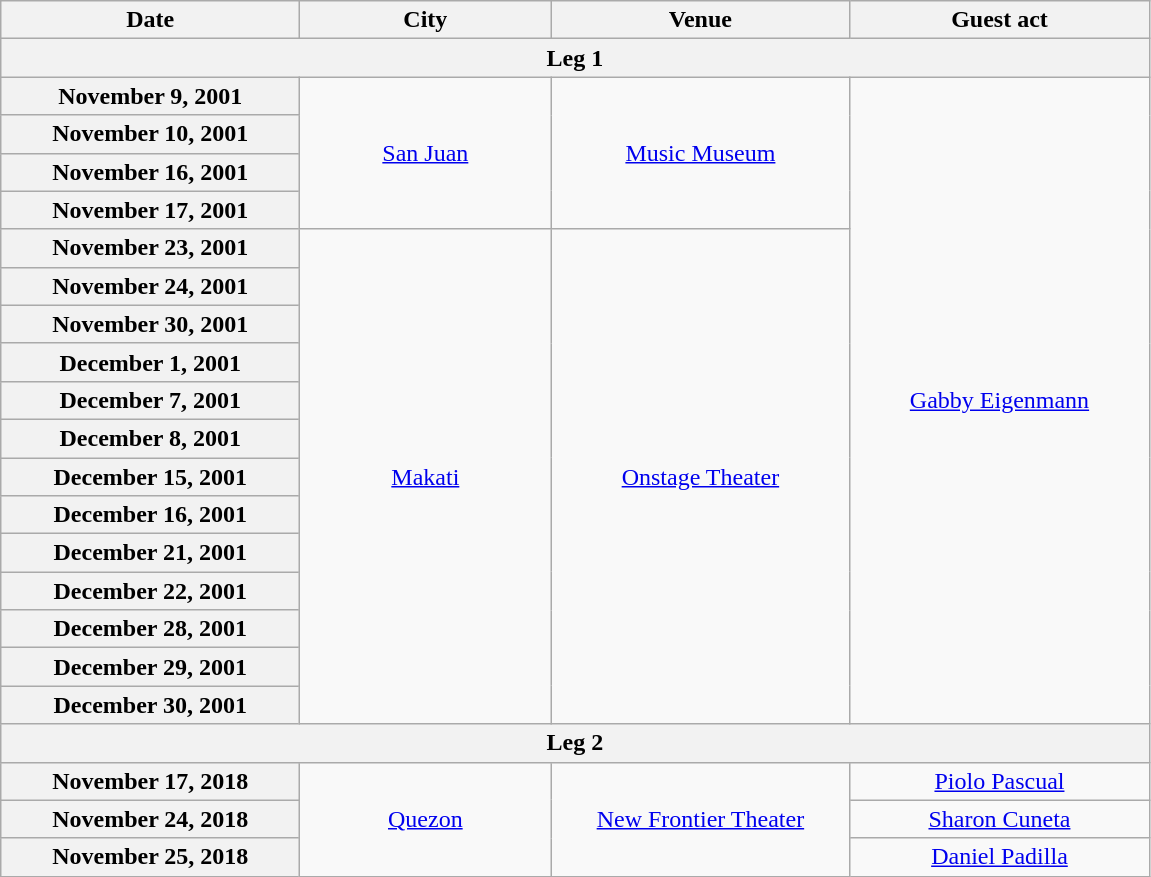<table class="wikitable plainrowheaders" style="text-align:center;">
<tr>
<th scope="col" style="width:12em;">Date</th>
<th scope="col" style="width:10em;">City</th>
<th scope="col" style="width:12em;">Venue</th>
<th scope="col" style="width:12em;">Guest act</th>
</tr>
<tr>
<th colspan="4">Leg 1</th>
</tr>
<tr>
<th scope="row">November 9, 2001</th>
<td rowspan="4"><a href='#'>San Juan</a></td>
<td rowspan="4"><a href='#'>Music Museum</a></td>
<td rowspan="17"><a href='#'>Gabby Eigenmann</a></td>
</tr>
<tr>
<th scope="row">November 10, 2001</th>
</tr>
<tr>
<th scope="row">November 16, 2001</th>
</tr>
<tr>
<th scope="row">November 17, 2001</th>
</tr>
<tr>
<th scope="row">November 23, 2001</th>
<td rowspan="13"><a href='#'>Makati</a></td>
<td rowspan="13"><a href='#'>Onstage Theater</a></td>
</tr>
<tr>
<th scope="row">November 24, 2001</th>
</tr>
<tr>
<th scope="row">November 30, 2001</th>
</tr>
<tr>
<th scope="row">December 1, 2001</th>
</tr>
<tr>
<th scope="row">December 7, 2001</th>
</tr>
<tr>
<th scope="row">December 8, 2001</th>
</tr>
<tr>
<th scope="row">December 15, 2001</th>
</tr>
<tr>
<th scope="row">December 16, 2001</th>
</tr>
<tr>
<th scope="row">December 21, 2001</th>
</tr>
<tr>
<th scope="row">December 22, 2001</th>
</tr>
<tr>
<th scope="row">December 28, 2001</th>
</tr>
<tr>
<th scope="row">December 29, 2001</th>
</tr>
<tr>
<th scope="row">December 30, 2001</th>
</tr>
<tr>
<th colspan="4">Leg 2</th>
</tr>
<tr>
<th scope="row">November 17, 2018</th>
<td rowspan="3"><a href='#'>Quezon</a></td>
<td rowspan="3"><a href='#'>New Frontier Theater</a></td>
<td><a href='#'>Piolo Pascual</a></td>
</tr>
<tr>
<th scope="row">November 24, 2018</th>
<td><a href='#'>Sharon Cuneta</a></td>
</tr>
<tr>
<th scope="row">November 25, 2018</th>
<td><a href='#'>Daniel Padilla</a></td>
</tr>
</table>
